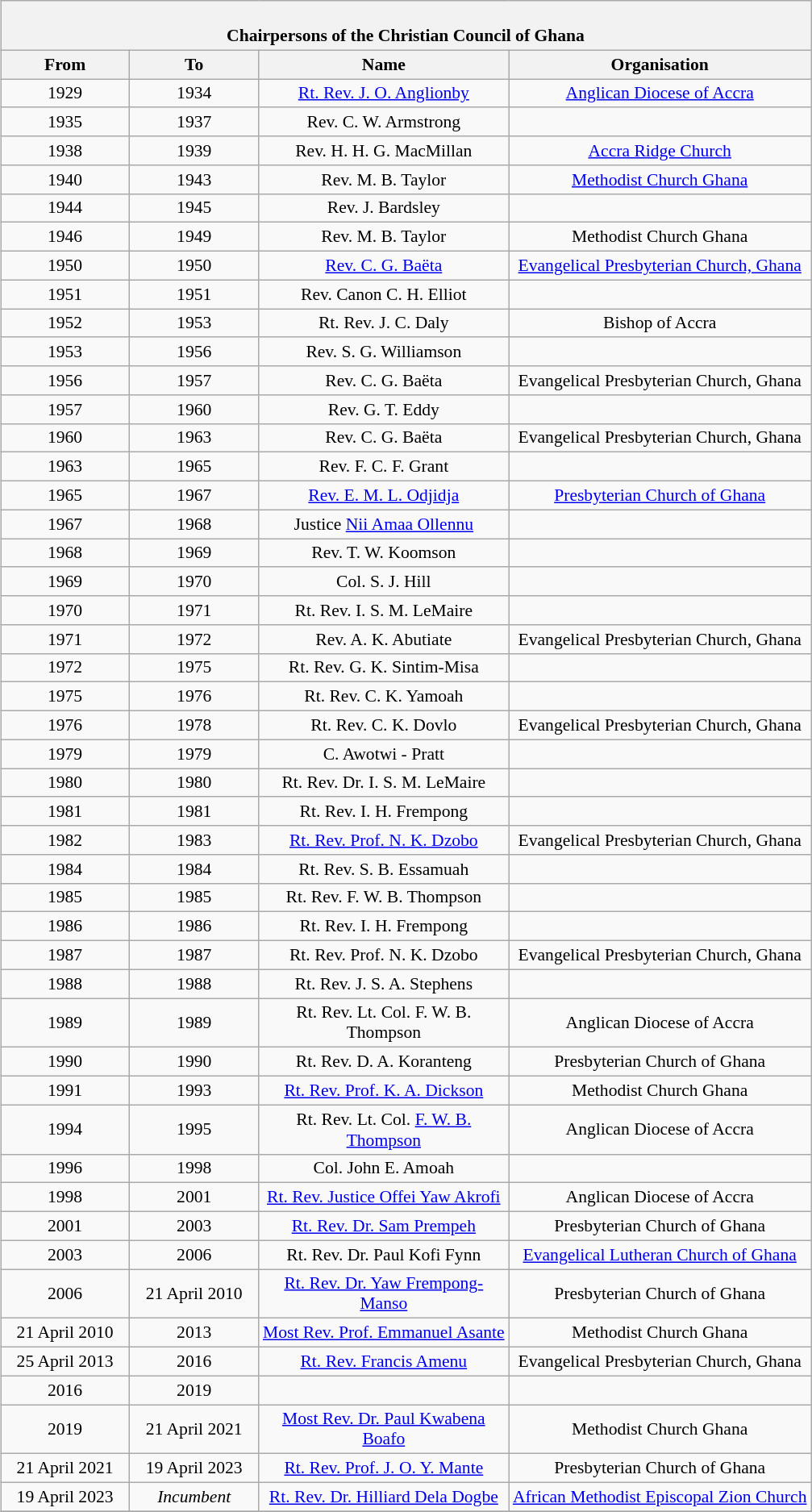<table class="wikitable" style="margin:1em auto; font-size:90%; text-align:center;">
<tr>
<th colspan=4><br>Chairpersons of the Christian Council of Ghana</th>
</tr>
<tr>
<th width=100>From</th>
<th width=100>To</th>
<th width=200>Name</th>
<th wwidth 500>Organisation</th>
</tr>
<tr>
<td>1929</td>
<td>1934</td>
<td><a href='#'>Rt. Rev. J. O. Anglionby</a></td>
<td><a href='#'>Anglican Diocese of Accra</a></td>
</tr>
<tr>
<td>1935</td>
<td>1937</td>
<td>Rev. C. W. Armstrong</td>
<td></td>
</tr>
<tr>
<td>1938</td>
<td>1939</td>
<td>Rev. H. H. G. MacMillan</td>
<td><a href='#'>Accra Ridge Church</a></td>
</tr>
<tr>
<td>1940</td>
<td>1943</td>
<td>Rev. M. B. Taylor</td>
<td><a href='#'>Methodist Church Ghana</a></td>
</tr>
<tr>
<td>1944</td>
<td>1945</td>
<td>Rev. J. Bardsley</td>
<td></td>
</tr>
<tr>
<td>1946</td>
<td>1949</td>
<td>Rev. M. B. Taylor</td>
<td>Methodist Church Ghana</td>
</tr>
<tr>
<td>1950</td>
<td>1950</td>
<td><a href='#'>Rev. C. G. Baëta</a></td>
<td><a href='#'>Evangelical Presbyterian Church, Ghana</a></td>
</tr>
<tr>
<td>1951</td>
<td>1951</td>
<td>Rev. Canon C. H. Elliot</td>
<td></td>
</tr>
<tr>
<td>1952</td>
<td>1953</td>
<td>Rt. Rev. J. C. Daly</td>
<td>Bishop of Accra</td>
</tr>
<tr>
<td>1953</td>
<td>1956</td>
<td>Rev. S. G. Williamson</td>
<td></td>
</tr>
<tr>
<td>1956</td>
<td>1957</td>
<td>Rev. C. G. Baëta</td>
<td>Evangelical Presbyterian Church, Ghana</td>
</tr>
<tr>
<td>1957</td>
<td>1960</td>
<td>Rev. G. T. Eddy</td>
<td></td>
</tr>
<tr>
<td>1960</td>
<td>1963</td>
<td>Rev. C. G. Baëta</td>
<td>Evangelical Presbyterian Church, Ghana</td>
</tr>
<tr>
<td>1963</td>
<td>1965</td>
<td>Rev. F. C. F. Grant</td>
<td></td>
</tr>
<tr>
<td>1965</td>
<td>1967</td>
<td><a href='#'>Rev. E. M. L. Odjidja</a></td>
<td><a href='#'>Presbyterian Church of Ghana</a></td>
</tr>
<tr>
<td>1967</td>
<td>1968</td>
<td>Justice <a href='#'>Nii Amaa Ollennu</a></td>
<td></td>
</tr>
<tr>
<td>1968</td>
<td>1969</td>
<td>Rev. T. W. Koomson</td>
<td></td>
</tr>
<tr>
<td>1969</td>
<td>1970</td>
<td>Col. S. J. Hill</td>
<td></td>
</tr>
<tr>
<td>1970</td>
<td>1971</td>
<td>Rt. Rev. I. S. M. LeMaire</td>
<td></td>
</tr>
<tr>
<td>1971</td>
<td>1972</td>
<td>Rev. A. K. Abutiate</td>
<td>Evangelical Presbyterian Church, Ghana</td>
</tr>
<tr>
<td>1972</td>
<td>1975</td>
<td>Rt. Rev. G. K. Sintim-Misa</td>
<td></td>
</tr>
<tr>
<td>1975</td>
<td>1976</td>
<td>Rt. Rev. C. K. Yamoah</td>
<td></td>
</tr>
<tr>
<td>1976</td>
<td>1978</td>
<td>Rt. Rev. C. K. Dovlo</td>
<td>Evangelical Presbyterian Church, Ghana</td>
</tr>
<tr>
<td>1979</td>
<td>1979</td>
<td>C. Awotwi - Pratt</td>
<td></td>
</tr>
<tr>
<td>1980</td>
<td>1980</td>
<td>Rt. Rev. Dr.  I. S. M. LeMaire</td>
<td></td>
</tr>
<tr>
<td>1981</td>
<td>1981</td>
<td>Rt. Rev. I. H. Frempong</td>
<td></td>
</tr>
<tr>
<td>1982</td>
<td>1983</td>
<td><a href='#'>Rt. Rev. Prof. N. K. Dzobo</a></td>
<td>Evangelical Presbyterian Church, Ghana</td>
</tr>
<tr>
<td>1984</td>
<td>1984</td>
<td>Rt. Rev. S. B. Essamuah</td>
<td></td>
</tr>
<tr>
<td>1985</td>
<td>1985</td>
<td>Rt. Rev. F. W. B. Thompson</td>
<td></td>
</tr>
<tr>
<td>1986</td>
<td>1986</td>
<td>Rt. Rev. I. H. Frempong</td>
<td></td>
</tr>
<tr>
<td>1987</td>
<td>1987</td>
<td>Rt. Rev. Prof. N. K. Dzobo</td>
<td>Evangelical Presbyterian Church, Ghana</td>
</tr>
<tr>
<td>1988</td>
<td>1988</td>
<td>Rt. Rev. J. S. A. Stephens</td>
<td></td>
</tr>
<tr>
<td>1989</td>
<td>1989</td>
<td>Rt. Rev. Lt. Col. F. W. B. Thompson</td>
<td>Anglican Diocese of Accra</td>
</tr>
<tr>
<td>1990</td>
<td>1990</td>
<td>Rt. Rev. D. A. Koranteng</td>
<td>Presbyterian Church of Ghana</td>
</tr>
<tr>
<td>1991</td>
<td>1993</td>
<td><a href='#'>Rt. Rev. Prof. K. A. Dickson</a></td>
<td>Methodist Church Ghana</td>
</tr>
<tr>
<td>1994</td>
<td>1995</td>
<td>Rt. Rev. Lt. Col. <a href='#'>F. W. B. Thompson</a></td>
<td>Anglican Diocese of Accra</td>
</tr>
<tr>
<td>1996</td>
<td>1998</td>
<td>Col. John E. Amoah</td>
<td></td>
</tr>
<tr>
<td>1998</td>
<td>2001</td>
<td><a href='#'>Rt. Rev. Justice Offei Yaw Akrofi</a></td>
<td>Anglican Diocese of Accra</td>
</tr>
<tr>
<td>2001</td>
<td>2003</td>
<td><a href='#'>Rt. Rev. Dr. Sam Prempeh</a></td>
<td>Presbyterian Church of Ghana</td>
</tr>
<tr>
<td>2003</td>
<td>2006</td>
<td>Rt. Rev. Dr. Paul Kofi Fynn</td>
<td><a href='#'>Evangelical Lutheran Church of Ghana</a></td>
</tr>
<tr>
<td>2006</td>
<td>21 April 2010</td>
<td><a href='#'>Rt. Rev. Dr. Yaw Frempong-Manso</a></td>
<td>Presbyterian Church of Ghana</td>
</tr>
<tr>
<td>21 April 2010</td>
<td>2013</td>
<td><a href='#'>Most Rev. Prof. Emmanuel Asante</a></td>
<td>Methodist Church Ghana</td>
</tr>
<tr>
<td>25 April 2013</td>
<td>2016</td>
<td><a href='#'>Rt. Rev. Francis Amenu</a></td>
<td>Evangelical Presbyterian Church, Ghana</td>
</tr>
<tr>
<td>2016</td>
<td>2019</td>
<td></td>
<td></td>
</tr>
<tr>
<td>2019</td>
<td>21 April 2021</td>
<td><a href='#'>Most Rev. Dr. Paul Kwabena Boafo</a></td>
<td>Methodist Church Ghana</td>
</tr>
<tr>
<td>21 April 2021</td>
<td>19 April 2023</td>
<td><a href='#'>Rt. Rev. Prof. J. O. Y. Mante</a></td>
<td>Presbyterian Church of Ghana</td>
</tr>
<tr>
<td>19 April 2023</td>
<td><em>Incumbent</em></td>
<td><a href='#'>Rt. Rev. Dr. Hilliard Dela Dogbe</a></td>
<td><a href='#'>African Methodist Episcopal Zion Church</a></td>
</tr>
<tr>
</tr>
</table>
